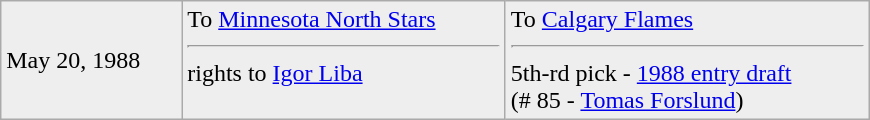<table class="wikitable" style="border:1px solid #999; width:580px;">
<tr style="background:#eee;">
<td>May 20, 1988</td>
<td valign="top">To <a href='#'>Minnesota North Stars</a><hr>rights to <a href='#'>Igor Liba</a></td>
<td valign="top">To <a href='#'>Calgary Flames</a><hr>5th-rd pick - <a href='#'>1988 entry draft</a><br>(# 85 - <a href='#'>Tomas Forslund</a>)</td>
</tr>
</table>
